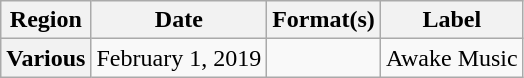<table class="wikitable plainrowheaders">
<tr>
<th scope="col">Region</th>
<th scope="col">Date</th>
<th scope="col">Format(s)</th>
<th scope="col">Label</th>
</tr>
<tr>
<th scope="row">Various</th>
<td>February 1, 2019</td>
<td></td>
<td>Awake Music</td>
</tr>
</table>
